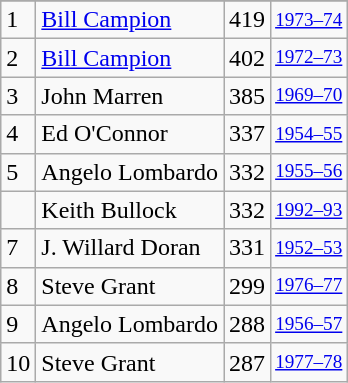<table class="wikitable">
<tr>
</tr>
<tr>
<td>1</td>
<td><a href='#'>Bill Campion</a></td>
<td>419</td>
<td style="font-size:80%;"><a href='#'>1973–74</a></td>
</tr>
<tr>
<td>2</td>
<td><a href='#'>Bill Campion</a></td>
<td>402</td>
<td style="font-size:80%;"><a href='#'>1972–73</a></td>
</tr>
<tr>
<td>3</td>
<td>John Marren</td>
<td>385</td>
<td style="font-size:80%;"><a href='#'>1969–70</a></td>
</tr>
<tr>
<td>4</td>
<td>Ed O'Connor</td>
<td>337</td>
<td style="font-size:80%;"><a href='#'>1954–55</a></td>
</tr>
<tr>
<td>5</td>
<td>Angelo Lombardo</td>
<td>332</td>
<td style="font-size:80%;"><a href='#'>1955–56</a></td>
</tr>
<tr>
<td></td>
<td>Keith Bullock</td>
<td>332</td>
<td style="font-size:80%;"><a href='#'>1992–93</a></td>
</tr>
<tr>
<td>7</td>
<td>J. Willard Doran</td>
<td>331</td>
<td style="font-size:80%;"><a href='#'>1952–53</a></td>
</tr>
<tr>
<td>8</td>
<td>Steve Grant</td>
<td>299</td>
<td style="font-size:80%;"><a href='#'>1976–77</a></td>
</tr>
<tr>
<td>9</td>
<td>Angelo Lombardo</td>
<td>288</td>
<td style="font-size:80%;"><a href='#'>1956–57</a></td>
</tr>
<tr>
<td>10</td>
<td>Steve Grant</td>
<td>287</td>
<td style="font-size:80%;"><a href='#'>1977–78</a></td>
</tr>
</table>
